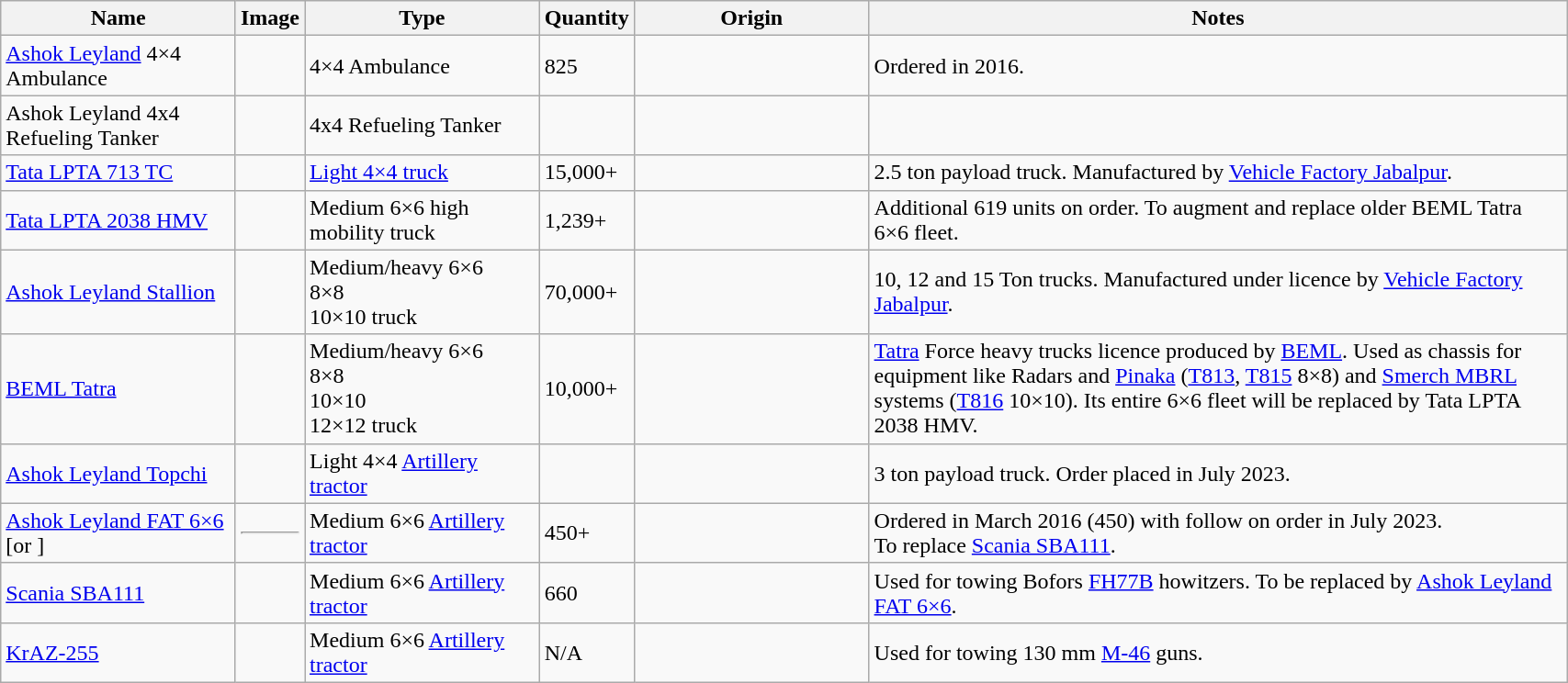<table class="wikitable" style="width:90%;">
<tr>
<th style="width:15%;">Name</th>
<th>Image</th>
<th style="width:15%;">Type</th>
<th style="width:5%;">Quantity</th>
<th style="width:15%;">Origin</th>
<th>Notes</th>
</tr>
<tr>
<td><a href='#'>Ashok Leyland</a> 4×4 Ambulance</td>
<td></td>
<td>4×4 Ambulance</td>
<td>825</td>
<td></td>
<td>Ordered in 2016.</td>
</tr>
<tr>
<td>Ashok Leyland 4x4 Refueling Tanker</td>
<td></td>
<td>4x4 Refueling Tanker</td>
<td></td>
<td></td>
<td></td>
</tr>
<tr>
<td><a href='#'>Tata LPTA 713 TC</a></td>
<td></td>
<td><a href='#'>Light 4×4 truck</a></td>
<td>15,000+</td>
<td></td>
<td>2.5 ton payload truck. Manufactured by <a href='#'>Vehicle Factory Jabalpur</a>.</td>
</tr>
<tr |->
<td><a href='#'>Tata LPTA 2038 HMV</a></td>
<td></td>
<td>Medium 6×6 high mobility truck</td>
<td>1,239+</td>
<td></td>
<td>Additional 619 units on order. To augment and replace older BEML Tatra 6×6 fleet.</td>
</tr>
<tr>
<td><a href='#'>Ashok Leyland Stallion</a></td>
<td></td>
<td>Medium/heavy 6×6<br>8×8<br>10×10 truck</td>
<td>70,000+</td>
<td></td>
<td>10, 12 and 15 Ton trucks. Manufactured under licence by <a href='#'>Vehicle Factory Jabalpur</a>.</td>
</tr>
<tr>
<td><a href='#'>BEML Tatra</a></td>
<td></td>
<td>Medium/heavy 6×6<br>8×8<br>10×10<br>12×12 truck</td>
<td>10,000+</td>
<td><br></td>
<td><a href='#'>Tatra</a> Force heavy trucks licence produced by <a href='#'>BEML</a>. Used as chassis for equipment like Radars and <a href='#'>Pinaka</a> (<a href='#'>T813</a>, <a href='#'>T815</a> 8×8) and <a href='#'>Smerch MBRL</a> systems (<a href='#'>T816</a> 10×10). Its entire 6×6 fleet will be replaced by Tata LPTA 2038 HMV.</td>
</tr>
<tr>
<td><a href='#'>Ashok Leyland Topchi</a></td>
<td></td>
<td>Light 4×4 <a href='#'>Artillery tractor</a></td>
<td></td>
<td></td>
<td>3 ton payload truck. Order placed in July 2023.</td>
</tr>
<tr>
<td><a href='#'>Ashok Leyland FAT 6×6</a><br>[or ]</td>
<td><hr></td>
<td>Medium 6×6 <a href='#'>Artillery tractor</a></td>
<td>450+</td>
<td></td>
<td>Ordered in March 2016 (450) with follow on order in July 2023.<br>To replace <a href='#'>Scania SBA111</a>.</td>
</tr>
<tr>
<td><a href='#'>Scania SBA111</a></td>
<td></td>
<td>Medium 6×6 <a href='#'>Artillery tractor</a></td>
<td>660</td>
<td></td>
<td>Used for towing Bofors <a href='#'>FH77B</a> howitzers. To be replaced by <a href='#'>Ashok Leyland FAT 6×6</a>.</td>
</tr>
<tr>
<td><a href='#'>KrAZ-255</a></td>
<td></td>
<td>Medium 6×6 <a href='#'>Artillery tractor</a></td>
<td>N/A</td>
<td></td>
<td>Used for towing 130 mm <a href='#'>M-46</a> guns.</td>
</tr>
</table>
